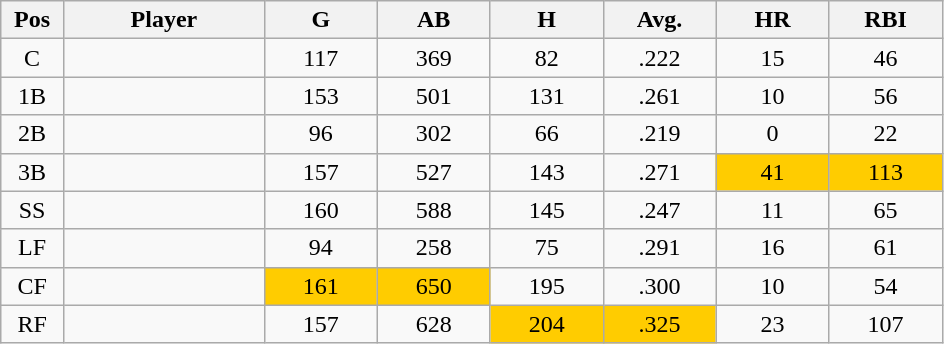<table class="wikitable sortable">
<tr>
<th bgcolor="#DDDDFF" width="5%">Pos</th>
<th bgcolor="#DDDDFF" width="16%">Player</th>
<th bgcolor="#DDDDFF" width="9%">G</th>
<th bgcolor="#DDDDFF" width="9%">AB</th>
<th bgcolor="#DDDDFF" width="9%">H</th>
<th bgcolor="#DDDDFF" width="9%">Avg.</th>
<th bgcolor="#DDDDFF" width="9%">HR</th>
<th bgcolor="#DDDDFF" width="9%">RBI</th>
</tr>
<tr align="center">
<td>C</td>
<td></td>
<td>117</td>
<td>369</td>
<td>82</td>
<td>.222</td>
<td>15</td>
<td>46</td>
</tr>
<tr align="center">
<td>1B</td>
<td></td>
<td>153</td>
<td>501</td>
<td>131</td>
<td>.261</td>
<td>10</td>
<td>56</td>
</tr>
<tr align="center">
<td>2B</td>
<td></td>
<td>96</td>
<td>302</td>
<td>66</td>
<td>.219</td>
<td>0</td>
<td>22</td>
</tr>
<tr align="center">
<td>3B</td>
<td></td>
<td>157</td>
<td>527</td>
<td>143</td>
<td>.271</td>
<td bgcolor="#FFCC00">41</td>
<td bgcolor="#FFCC00">113</td>
</tr>
<tr align="center">
<td>SS</td>
<td></td>
<td>160</td>
<td>588</td>
<td>145</td>
<td>.247</td>
<td>11</td>
<td>65</td>
</tr>
<tr align="center">
<td>LF</td>
<td></td>
<td>94</td>
<td>258</td>
<td>75</td>
<td>.291</td>
<td>16</td>
<td>61</td>
</tr>
<tr align="center">
<td>CF</td>
<td></td>
<td bgcolor="#FFCC00">161</td>
<td bgcolor="#FFCC00">650</td>
<td>195</td>
<td>.300</td>
<td>10</td>
<td>54</td>
</tr>
<tr align="center">
<td>RF</td>
<td></td>
<td>157</td>
<td>628</td>
<td bgcolor="#FFCC00">204</td>
<td bgcolor="#FFCC00">.325</td>
<td>23</td>
<td>107</td>
</tr>
</table>
